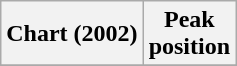<table class="wikitable" border="1">
<tr>
<th>Chart (2002)</th>
<th>Peak<br>position</th>
</tr>
<tr>
</tr>
</table>
